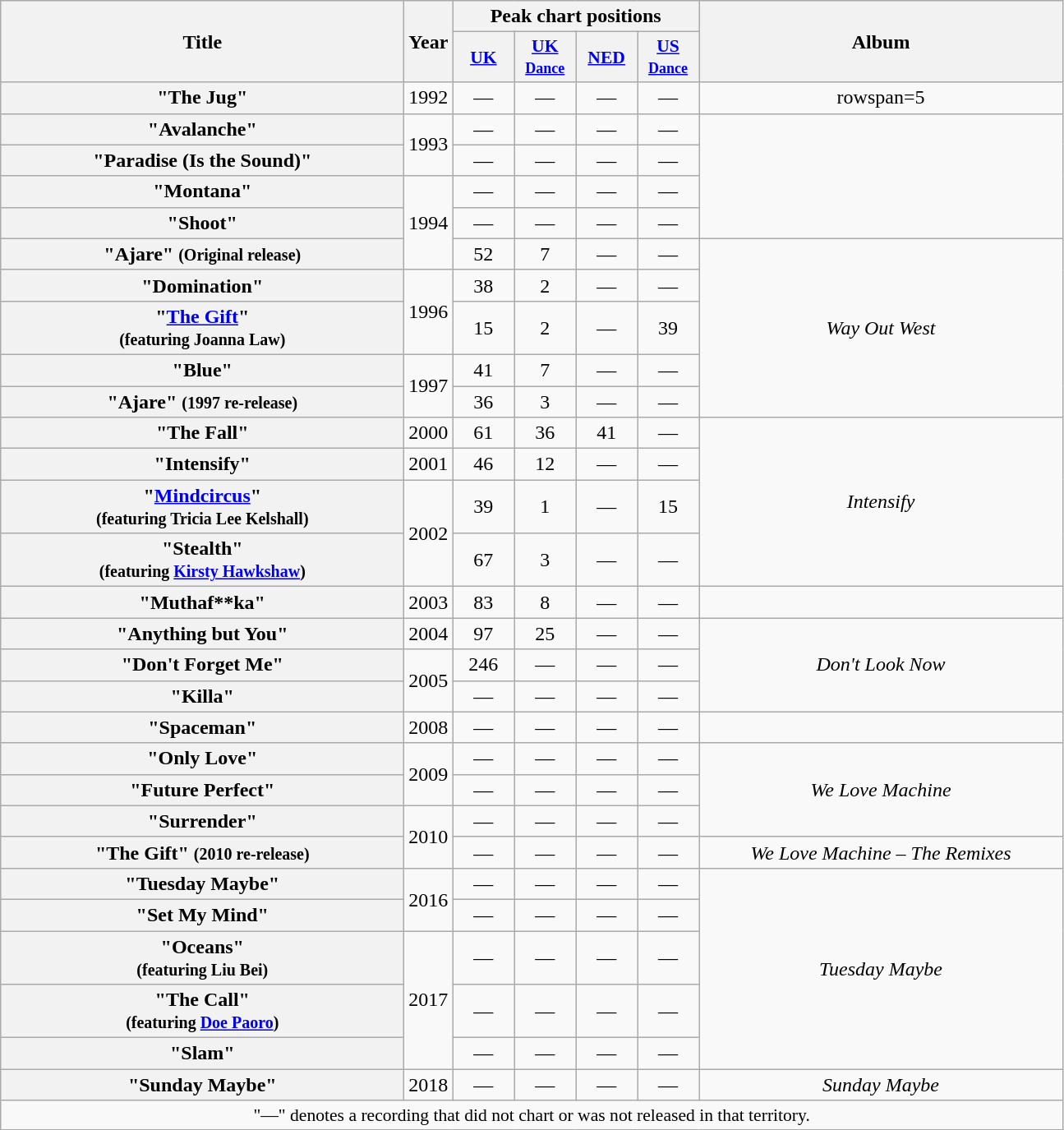<table class="wikitable plainrowheaders" style="text-align:center;" border="1">
<tr>
<th scope="col" rowspan="2" style="width:20em;">Title</th>
<th scope="col" rowspan="2" style="width:1em;">Year</th>
<th scope="col" colspan="4">Peak chart positions</th>
<th scope="col" rowspan="2" style="width:18em;">Album</th>
</tr>
<tr>
<th scope="col" style="width:3em;font-size:90%;"><a href='#'>UK</a><br></th>
<th scope="col" style="width:3em;font-size:90%;"><a href='#'>UK<br><small>Dance</small></a><br></th>
<th scope="col" style="width:3em;font-size:90%;"><a href='#'>NED</a><br></th>
<th scope="col" style="width:3em;font-size:90%;"><a href='#'>US<br><small>Dance</small></a><br></th>
</tr>
<tr>
<th scope="row">"The Jug" </th>
<td rowspan="1">1992</td>
<td>—</td>
<td>—</td>
<td>—</td>
<td>—</td>
<td>rowspan=5 </td>
</tr>
<tr>
<th scope="row">"Avalanche" </th>
<td rowspan="2">1993</td>
<td>—</td>
<td>—</td>
<td>—</td>
<td>—</td>
</tr>
<tr>
<th scope="row">"Paradise (Is the Sound)" </th>
<td>—</td>
<td>—</td>
<td>—</td>
<td>—</td>
</tr>
<tr>
<th scope="row">"Montana"</th>
<td rowspan="3">1994</td>
<td>—</td>
<td>—</td>
<td>—</td>
<td>—</td>
</tr>
<tr>
<th scope="row">"Shoot"</th>
<td>—</td>
<td>—</td>
<td>—</td>
<td>—</td>
</tr>
<tr>
<th scope="row">"Ajare" <small>(Original release)</small></th>
<td>52</td>
<td>7</td>
<td>—</td>
<td>—</td>
<td rowspan="5"><em>Way Out West</em></td>
</tr>
<tr>
<th scope="row">"Domination"</th>
<td rowspan="2">1996</td>
<td>38</td>
<td>2</td>
<td>—</td>
<td>—</td>
</tr>
<tr>
<th scope="row">"<a href='#'>The Gift</a>" <br><small>(featuring Joanna Law)</small></th>
<td>15</td>
<td>2</td>
<td>—</td>
<td>39</td>
</tr>
<tr>
<th scope="row">"Blue"</th>
<td rowspan="2">1997</td>
<td>41</td>
<td>7</td>
<td>—</td>
<td>—</td>
</tr>
<tr>
<th scope="row">"Ajare" <small>(1997 re-release)</small></th>
<td>36</td>
<td>3</td>
<td>—</td>
<td>—</td>
</tr>
<tr>
<th scope="row">"The Fall"</th>
<td rowspan="1">2000</td>
<td>61</td>
<td>36</td>
<td>41</td>
<td>—</td>
<td rowspan="4"><em>Intensify</em></td>
</tr>
<tr>
<th scope="row">"Intensify"</th>
<td rowspan="1">2001</td>
<td>46</td>
<td>12</td>
<td>—</td>
<td>—</td>
</tr>
<tr>
<th scope="row">"<a href='#'>Mindcircus</a>" <br><small>(featuring Tricia Lee Kelshall)</small></th>
<td rowspan="2">2002</td>
<td>39</td>
<td>1</td>
<td>—</td>
<td>15</td>
</tr>
<tr>
<th scope="row">"Stealth" <br><small>(featuring <a href='#'>Kirsty Hawkshaw</a>)</small></th>
<td>67</td>
<td>3</td>
<td>—</td>
<td>—</td>
</tr>
<tr>
<th scope="row">"Muthaf**ka"</th>
<td rowspan="1">2003</td>
<td>83</td>
<td>8</td>
<td>—</td>
<td>—</td>
<td></td>
</tr>
<tr>
<th scope="row">"Anything but You"</th>
<td rowspan="1">2004</td>
<td>97</td>
<td>25</td>
<td>—</td>
<td>—</td>
<td rowspan="3"><em>Don't Look Now</em></td>
</tr>
<tr>
<th scope="row">"Don't Forget Me"</th>
<td rowspan="2">2005</td>
<td>246</td>
<td>—</td>
<td>—</td>
<td>—</td>
</tr>
<tr>
<th scope="row">"Killa"</th>
<td>—</td>
<td>—</td>
<td>—</td>
<td>—</td>
</tr>
<tr>
<th scope="row">"Spaceman"</th>
<td rowspan="1">2008</td>
<td>—</td>
<td>—</td>
<td>—</td>
<td>—</td>
<td></td>
</tr>
<tr>
<th scope="row">"Only Love"</th>
<td rowspan="2">2009</td>
<td>—</td>
<td>—</td>
<td>—</td>
<td>—</td>
<td rowspan="3"><em>We Love Machine</em></td>
</tr>
<tr>
<th scope="row">"Future Perfect"</th>
<td>—</td>
<td>—</td>
<td>—</td>
<td>—</td>
</tr>
<tr>
<th scope="row">"Surrender"</th>
<td rowspan="2">2010</td>
<td>—</td>
<td>—</td>
<td>—</td>
<td>—</td>
</tr>
<tr>
<th scope="row">"The Gift" <small>(2010 re-release)</small></th>
<td>—</td>
<td>—</td>
<td>—</td>
<td>—</td>
<td><em>We Love Machine – The Remixes</em></td>
</tr>
<tr>
<th scope="row">"Tuesday Maybe"</th>
<td rowspan="2">2016</td>
<td>—</td>
<td>—</td>
<td>—</td>
<td>—</td>
<td rowspan="5"><em>Tuesday Maybe</em></td>
</tr>
<tr>
<th scope="row">"Set My Mind"</th>
<td>—</td>
<td>—</td>
<td>—</td>
<td>—</td>
</tr>
<tr>
<th scope="row">"Oceans" <br><small>(featuring Liu Bei)</small></th>
<td rowspan="3">2017</td>
<td>—</td>
<td>—</td>
<td>—</td>
<td>—</td>
</tr>
<tr>
<th scope="row">"The Call" <br><small>(featuring <a href='#'>Doe Paoro</a>)</small></th>
<td>—</td>
<td>—</td>
<td>—</td>
<td>—</td>
</tr>
<tr>
<th scope="row">"Slam"</th>
<td>—</td>
<td>—</td>
<td>—</td>
<td>—</td>
</tr>
<tr>
<th scope="row">"Sunday Maybe"</th>
<td rowspan="1">2018</td>
<td>—</td>
<td>—</td>
<td>—</td>
<td>—</td>
<td><em>Sunday Maybe</em></td>
</tr>
<tr>
<td colspan="13" style="font-size:90%">"—" denotes a recording that did not chart or was not released in that territory.</td>
</tr>
</table>
